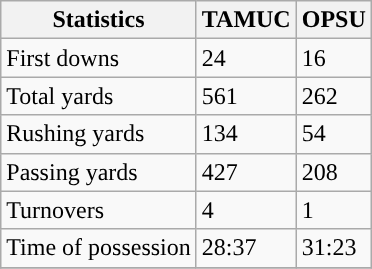<table class="wikitable">
<tr>
<th>Statistics</th>
<th>TAMUC</th>
<th>OPSU</th>
</tr>
<tr>
<td>First downs</td>
<td>24</td>
<td>16</td>
</tr>
<tr>
<td>Total yards</td>
<td>561</td>
<td>262</td>
</tr>
<tr>
<td>Rushing yards</td>
<td>134</td>
<td>54</td>
</tr>
<tr>
<td>Passing yards</td>
<td>427</td>
<td>208</td>
</tr>
<tr>
<td>Turnovers</td>
<td>4</td>
<td>1</td>
</tr>
<tr>
<td>Time of possession</td>
<td>28:37</td>
<td>31:23</td>
</tr>
<tr>
</tr>
</table>
